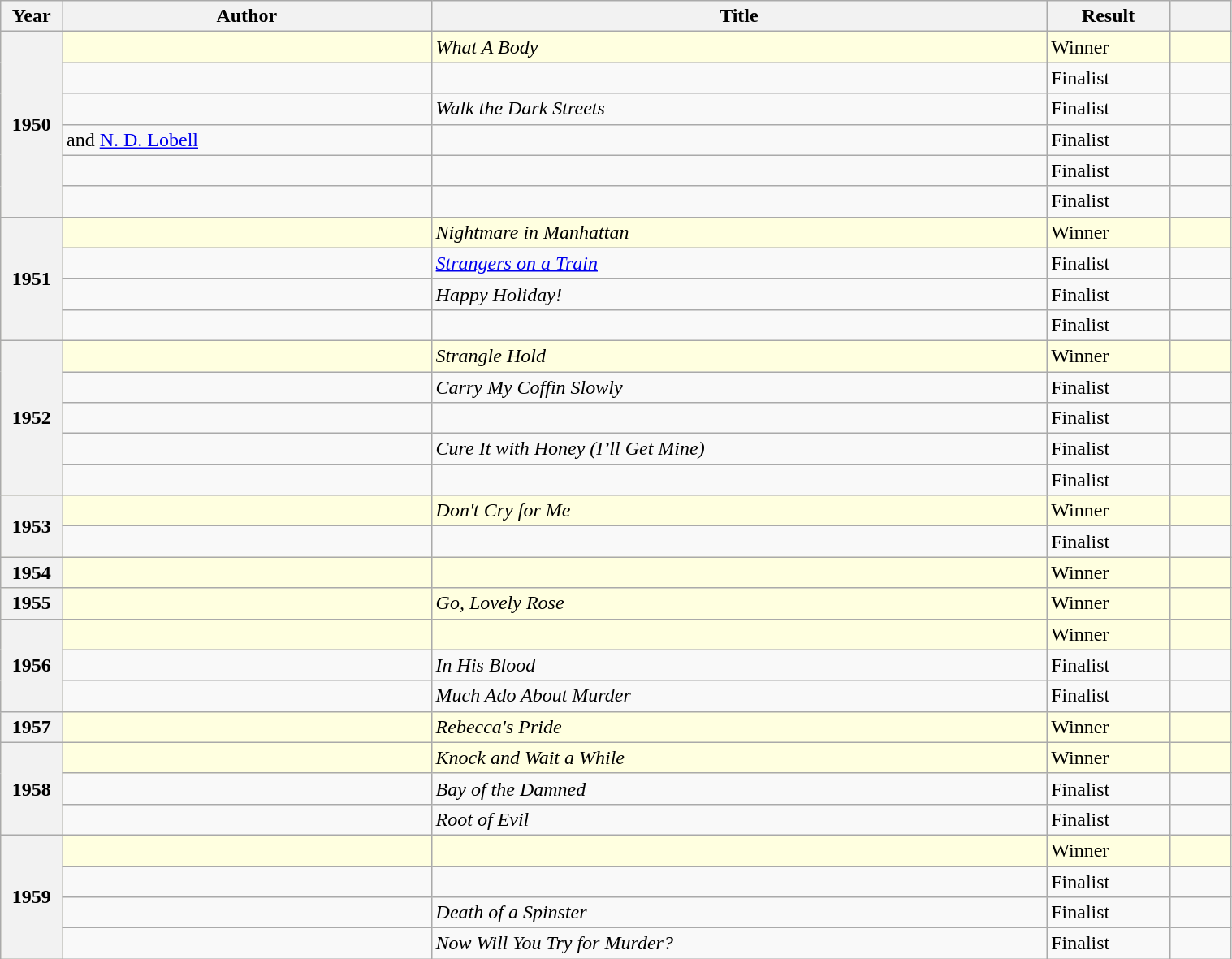<table class="wikitable sortable mw-collapsible" style="width:80%">
<tr>
<th scope="col" width="5%">Year</th>
<th scope="col" width="30%">Author</th>
<th scope="col" width="50%">Title</th>
<th scope="col" width="10%">Result</th>
<th scope="col" width="5%"></th>
</tr>
<tr style="background:lightyellow;">
<th rowspan="6">1950</th>
<td></td>
<td><em>What A Body</em></td>
<td>Winner</td>
<td></td>
</tr>
<tr>
<td></td>
<td><em></em></td>
<td>Finalist</td>
<td></td>
</tr>
<tr>
<td></td>
<td><em>Walk the Dark Streets</em></td>
<td>Finalist</td>
<td></td>
</tr>
<tr>
<td> and <a href='#'>N. D. Lobell</a></td>
<td><em></em></td>
<td>Finalist</td>
<td></td>
</tr>
<tr>
<td></td>
<td><em></em></td>
<td>Finalist</td>
<td></td>
</tr>
<tr>
<td></td>
<td><em></em></td>
<td>Finalist</td>
<td></td>
</tr>
<tr style="background:lightyellow;">
<th rowspan="4">1951</th>
<td></td>
<td><em>Nightmare in Manhattan</em></td>
<td>Winner</td>
<td></td>
</tr>
<tr>
<td></td>
<td><em><a href='#'>Strangers on a Train</a></em></td>
<td>Finalist</td>
<td></td>
</tr>
<tr>
<td></td>
<td><em>Happy Holiday!</em></td>
<td>Finalist</td>
<td></td>
</tr>
<tr>
<td></td>
<td><em></em></td>
<td>Finalist</td>
<td></td>
</tr>
<tr style="background:lightyellow;">
<th rowspan="5">1952</th>
<td></td>
<td><em>Strangle Hold</em></td>
<td>Winner</td>
<td></td>
</tr>
<tr>
<td></td>
<td><em>Carry My Coffin Slowly</em></td>
<td>Finalist</td>
<td></td>
</tr>
<tr>
<td></td>
<td><em></em></td>
<td>Finalist</td>
<td></td>
</tr>
<tr>
<td></td>
<td><em>Cure It with Honey (I’ll Get Mine)</em></td>
<td>Finalist</td>
<td></td>
</tr>
<tr>
<td></td>
<td><em></em></td>
<td>Finalist</td>
<td></td>
</tr>
<tr style="background:lightyellow;">
<th rowspan="2">1953</th>
<td></td>
<td><em>Don't Cry for Me</em></td>
<td>Winner</td>
<td></td>
</tr>
<tr>
<td></td>
<td><em></em></td>
<td>Finalist</td>
<td></td>
</tr>
<tr style="background:lightyellow;">
<th>1954</th>
<td></td>
<td><em></em></td>
<td>Winner</td>
<td></td>
</tr>
<tr style="background:lightyellow;">
<th>1955</th>
<td></td>
<td><em>Go, Lovely Rose</em></td>
<td>Winner</td>
<td></td>
</tr>
<tr style="background:lightyellow;">
<th rowspan="3">1956</th>
<td></td>
<td><em></em></td>
<td>Winner</td>
<td></td>
</tr>
<tr>
<td></td>
<td><em>In His Blood</em></td>
<td>Finalist</td>
<td></td>
</tr>
<tr>
<td></td>
<td><em>Much Ado About Murder</em></td>
<td>Finalist</td>
<td></td>
</tr>
<tr style="background:lightyellow;">
<th>1957</th>
<td></td>
<td><em>Rebecca's Pride</em></td>
<td>Winner</td>
<td></td>
</tr>
<tr style="background:lightyellow;">
<th rowspan="3">1958</th>
<td></td>
<td><em>Knock and Wait a While</em></td>
<td>Winner</td>
<td></td>
</tr>
<tr>
<td></td>
<td><em>Bay of the Damned</em></td>
<td>Finalist</td>
<td></td>
</tr>
<tr>
<td></td>
<td><em>Root of Evil</em></td>
<td>Finalist</td>
<td></td>
</tr>
<tr style="background:lightyellow;">
<th rowspan="4">1959</th>
<td></td>
<td><em></em></td>
<td>Winner</td>
<td></td>
</tr>
<tr>
<td></td>
<td><em></em></td>
<td>Finalist</td>
<td></td>
</tr>
<tr>
<td></td>
<td><em>Death of a Spinster</em></td>
<td>Finalist</td>
<td></td>
</tr>
<tr>
<td></td>
<td><em>Now Will You Try for Murder?</em></td>
<td>Finalist</td>
<td></td>
</tr>
</table>
